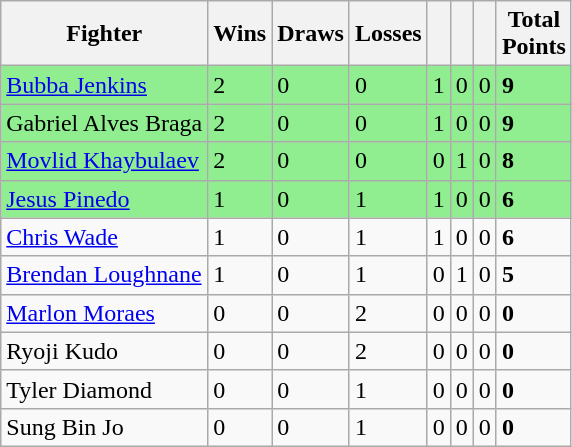<table class="wikitable sortable">
<tr>
<th>Fighter</th>
<th>Wins</th>
<th>Draws</th>
<th>Losses</th>
<th></th>
<th></th>
<th></th>
<th>Total<br> Points</th>
</tr>
<tr style="background:#90EE90;">
<td> <a href='#'>Bubba Jenkins</a></td>
<td>2</td>
<td>0</td>
<td>0</td>
<td>1</td>
<td>0</td>
<td>0</td>
<td><strong>9</strong></td>
</tr>
<tr style="background:#90EE90;">
<td> Gabriel Alves Braga</td>
<td>2</td>
<td>0</td>
<td>0</td>
<td>1</td>
<td>0</td>
<td>0</td>
<td><strong>9</strong></td>
</tr>
<tr style="background:#90EE90;">
<td> <a href='#'>Movlid Khaybulaev</a></td>
<td>2</td>
<td>0</td>
<td>0</td>
<td>0</td>
<td>1</td>
<td>0</td>
<td><strong>8</strong></td>
</tr>
<tr style="background:#90EE90;">
<td> <a href='#'>Jesus Pinedo</a></td>
<td>1</td>
<td>0</td>
<td>1</td>
<td>1</td>
<td>0</td>
<td>0</td>
<td><strong>6</strong></td>
</tr>
<tr>
<td> <a href='#'>Chris Wade</a></td>
<td>1</td>
<td>0</td>
<td>1</td>
<td>1</td>
<td>0</td>
<td>0</td>
<td><strong>6</strong></td>
</tr>
<tr>
<td> <a href='#'>Brendan Loughnane</a></td>
<td>1</td>
<td>0</td>
<td>1</td>
<td>0</td>
<td>1</td>
<td>0</td>
<td><strong>5</strong></td>
</tr>
<tr>
<td> <a href='#'>Marlon Moraes</a></td>
<td>0</td>
<td>0</td>
<td>2</td>
<td>0</td>
<td>0</td>
<td>0</td>
<td><strong>0</strong></td>
</tr>
<tr>
<td> Ryoji Kudo</td>
<td>0</td>
<td>0</td>
<td>2</td>
<td>0</td>
<td>0</td>
<td>0</td>
<td><strong>0</strong></td>
</tr>
<tr>
<td> Tyler Diamond</td>
<td>0</td>
<td>0</td>
<td>1</td>
<td>0</td>
<td>0</td>
<td>0</td>
<td><strong>0</strong></td>
</tr>
<tr>
<td> Sung Bin Jo</td>
<td>0</td>
<td>0</td>
<td>1</td>
<td>0</td>
<td>0</td>
<td>0</td>
<td><strong>0</strong></td>
</tr>
</table>
